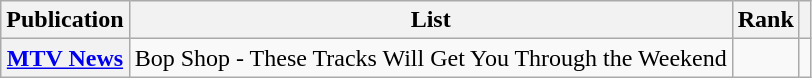<table class="wikitable plainrowheaders sortable" style="text-align:center;">
<tr>
<th>Publication</th>
<th>List</th>
<th>Rank</th>
<th class=unsortable></th>
</tr>
<tr>
<th scope="row"><a href='#'>MTV News</a></th>
<td>Bop Shop - These Tracks Will Get You Through the Weekend</td>
<td></td>
<td></td>
</tr>
</table>
